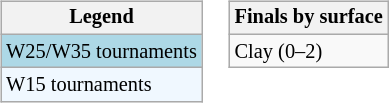<table>
<tr valign=top>
<td><br><table class="wikitable" style=font-size:85%;>
<tr>
<th>Legend</th>
</tr>
<tr style="background:lightblue;">
<td>W25/W35 tournaments</td>
</tr>
<tr style="background:#f0f8ff;">
<td>W15 tournaments</td>
</tr>
</table>
</td>
<td><br><table class="wikitable" style=font-size:85%;>
<tr>
<th>Finals by surface</th>
</tr>
<tr>
<td>Clay (0–2)</td>
</tr>
</table>
</td>
</tr>
</table>
